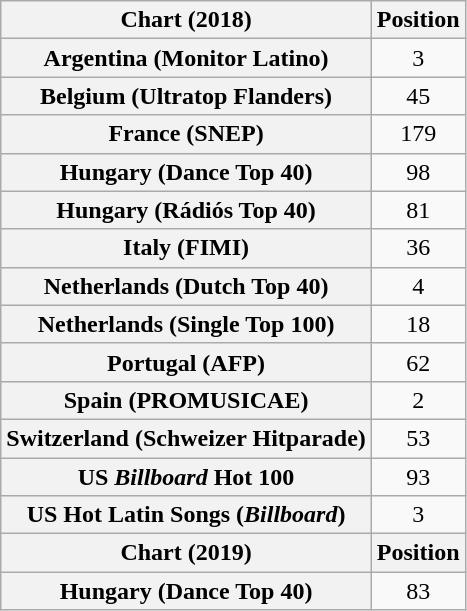<table class="wikitable plainrowheaders sortable" style="text-align:center">
<tr>
<th scope="col">Chart (2018)</th>
<th scope="col">Position</th>
</tr>
<tr>
<th scope="row">Argentina (Monitor Latino)</th>
<td>3</td>
</tr>
<tr>
<th scope="row">Belgium (Ultratop Flanders)</th>
<td>45</td>
</tr>
<tr>
<th scope="row">France (SNEP)</th>
<td>179</td>
</tr>
<tr>
<th scope="row">Hungary (Dance Top 40)</th>
<td>98</td>
</tr>
<tr>
<th scope="row">Hungary (Rádiós Top 40)</th>
<td>81</td>
</tr>
<tr>
<th scope="row">Italy (FIMI)</th>
<td>36</td>
</tr>
<tr>
<th scope="row">Netherlands (Dutch Top 40)</th>
<td>4</td>
</tr>
<tr>
<th scope="row">Netherlands (Single Top 100)</th>
<td>18</td>
</tr>
<tr>
<th scope="row">Portugal (AFP)</th>
<td>62</td>
</tr>
<tr>
<th scope="row">Spain (PROMUSICAE)</th>
<td>2</td>
</tr>
<tr>
<th scope="row">Switzerland (Schweizer Hitparade)</th>
<td>53</td>
</tr>
<tr>
<th scope="row">US <em>Billboard</em> Hot 100</th>
<td>93</td>
</tr>
<tr>
<th scope="row">US Hot Latin Songs (<em>Billboard</em>)</th>
<td>3</td>
</tr>
<tr>
<th scope="col">Chart (2019)</th>
<th scope="col">Position</th>
</tr>
<tr>
<th scope="row">Hungary (Dance Top 40)</th>
<td>83</td>
</tr>
</table>
